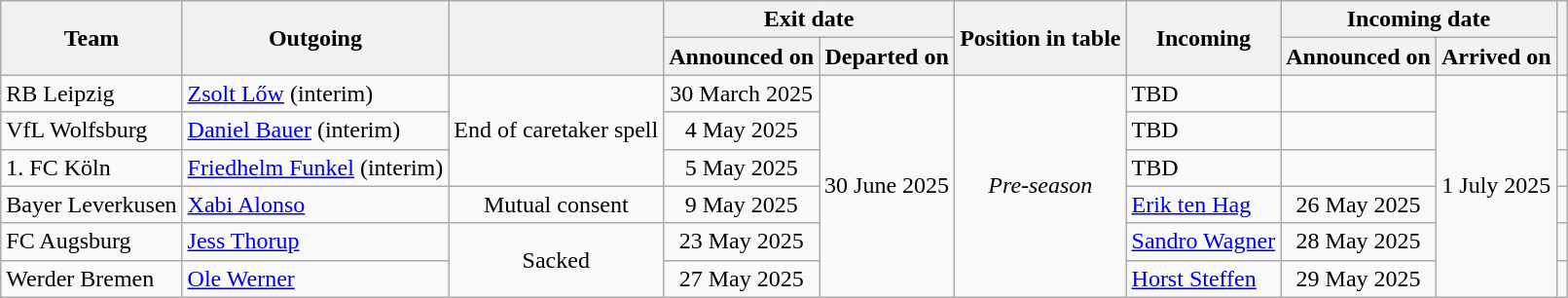<table class="wikitable" style="text-align:center">
<tr>
<th rowspan="2">Team</th>
<th rowspan="2">Outgoing</th>
<th rowspan="2"></th>
<th colspan="2">Exit date</th>
<th rowspan="2">Position in table</th>
<th rowspan="2">Incoming</th>
<th colspan="2">Incoming date</th>
<th rowspan="2"></th>
</tr>
<tr>
<th>Announced on</th>
<th>Departed on</th>
<th>Announced on</th>
<th>Arrived on</th>
</tr>
<tr>
<td align="left">RB Leipzig</td>
<td align="left"> <a href='#'>Zsolt Lőw</a> (interim)</td>
<td rowspan=3>End of caretaker spell</td>
<td>30 March 2025</td>
<td rowspan=6>30 June 2025</td>
<td rowspan=6><em>Pre-season</em></td>
<td align="left"> TBD</td>
<td></td>
<td rowspan=6>1 July 2025</td>
<td></td>
</tr>
<tr>
<td align="left">VfL Wolfsburg</td>
<td align="left"> <a href='#'>Daniel Bauer</a> (interim)</td>
<td>4 May 2025</td>
<td align="left"> TBD</td>
<td></td>
<td></td>
</tr>
<tr>
<td align="left">1. FC Köln</td>
<td align="left"> <a href='#'>Friedhelm Funkel</a> (interim)</td>
<td>5 May 2025</td>
<td align="left"> TBD</td>
<td></td>
<td></td>
</tr>
<tr>
<td align="left">Bayer Leverkusen</td>
<td align="left"> <a href='#'>Xabi Alonso</a></td>
<td>Mutual consent</td>
<td>9 May 2025</td>
<td align="left"> <a href='#'>Erik ten Hag</a></td>
<td>26 May 2025</td>
<td></td>
</tr>
<tr>
<td align="left">FC Augsburg</td>
<td align="left"> <a href='#'>Jess Thorup</a></td>
<td rowspan=2>Sacked</td>
<td>23 May 2025</td>
<td align="left"> <a href='#'>Sandro Wagner</a></td>
<td>28 May 2025</td>
<td></td>
</tr>
<tr>
<td align="left">Werder Bremen</td>
<td align="left"> <a href='#'>Ole Werner</a></td>
<td>27 May 2025</td>
<td align="left"> <a href='#'>Horst Steffen</a></td>
<td>29 May 2025</td>
<td></td>
</tr>
</table>
